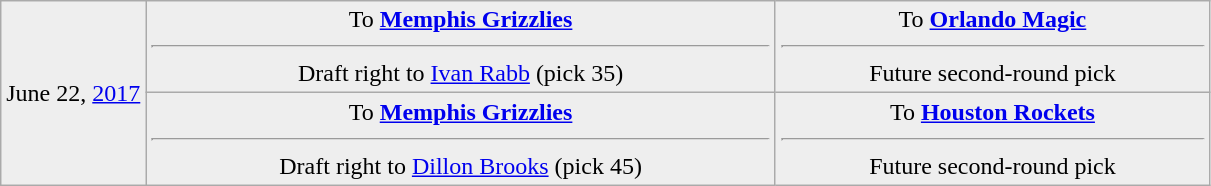<table class="wikitable sortable sortable" style="text-align: center">
<tr style="background:#eee;">
<td style="width:12%" rowspan=2>June 22, <a href='#'>2017</a></td>
<td style="width:44; vertical-align:top;">To <strong><a href='#'>Memphis Grizzlies</a></strong><hr>Draft right to <a href='#'>Ivan Rabb</a> (pick 35)</td>
<td style="width:44; vertical-align:top;">To <strong><a href='#'>Orlando Magic</a></strong><hr>Future second-round pick</td>
</tr>
<tr style="background:#eee;">
<td style="width:44; vertical-align:top;">To <strong><a href='#'>Memphis Grizzlies</a></strong><hr>Draft right to <a href='#'>Dillon Brooks</a> (pick 45)</td>
<td style="width:44; vertical-align:top;">To <strong><a href='#'>Houston Rockets</a></strong><hr>Future second-round pick</td>
</tr>
</table>
